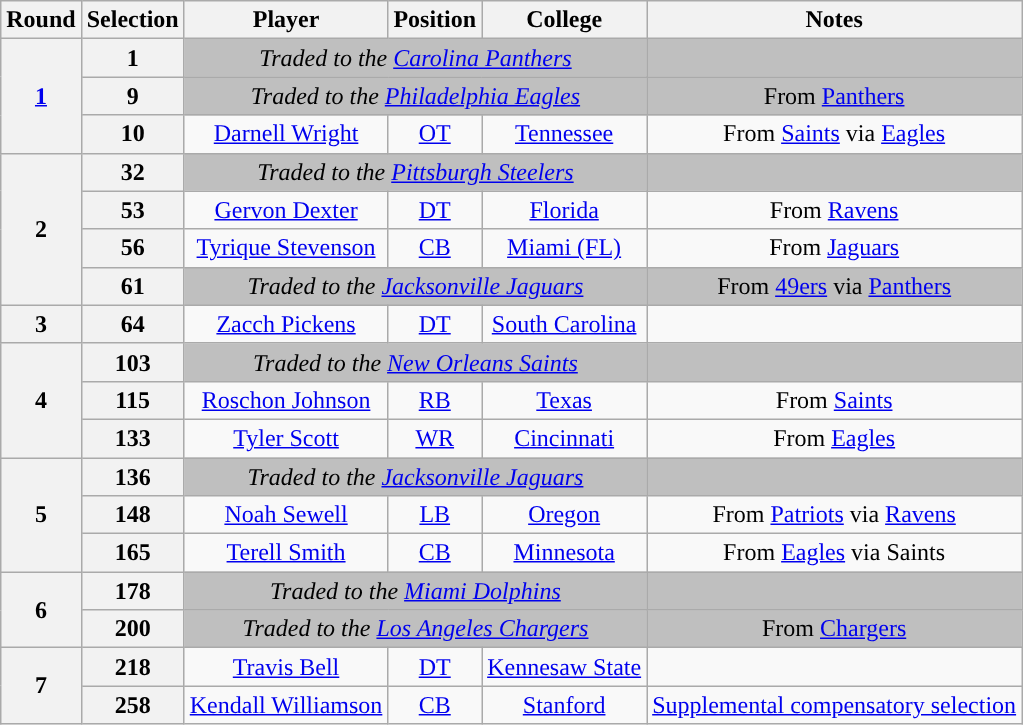<table class="wikitable" style="text-align:center">
<tr>
<th>Round</th>
<th>Selection</th>
<th>Player</th>
<th>Position</th>
<th>College</th>
<th>Notes</th>
</tr>
<tr>
<th rowspan="3"><a href='#'>1</a></th>
<th>1</th>
<td colspan="3" style="background:#BFBFBF"><em>Traded to the <a href='#'>Carolina Panthers</a></em></td>
<td style="background:#BFBFBF"></td>
</tr>
<tr>
<th>9</th>
<td colspan="3" style="background:#BFBFBF"><em>Traded to the <a href='#'>Philadelphia Eagles</a></em></td>
<td style="background:#BFBFBF">From <a href='#'>Panthers</a></td>
</tr>
<tr>
<th>10</th>
<td><a href='#'>Darnell Wright</a></td>
<td><a href='#'>OT</a></td>
<td><a href='#'>Tennessee</a></td>
<td>From <a href='#'>Saints</a> via <a href='#'>Eagles</a></td>
</tr>
<tr>
<th rowspan="4">2</th>
<th>32</th>
<td colspan="3" style="background:#BFBFBF"><em>Traded to the <a href='#'>Pittsburgh Steelers</a></em></td>
<td style="background:#BFBFBF"></td>
</tr>
<tr>
<th>53</th>
<td><a href='#'>Gervon Dexter</a></td>
<td><a href='#'>DT</a></td>
<td><a href='#'>Florida</a></td>
<td>From <a href='#'>Ravens</a></td>
</tr>
<tr>
<th>56</th>
<td><a href='#'>Tyrique Stevenson</a></td>
<td><a href='#'>CB</a></td>
<td><a href='#'>Miami (FL)</a></td>
<td>From <a href='#'>Jaguars</a></td>
</tr>
<tr>
<th>61</th>
<td colspan="3" style="background:#BFBFBF"><em>Traded to the <a href='#'>Jacksonville Jaguars</a></em></td>
<td style="background:#BFBFBF">From <a href='#'>49ers</a> via <a href='#'>Panthers</a></td>
</tr>
<tr>
<th>3</th>
<th>64</th>
<td><a href='#'>Zacch Pickens</a></td>
<td><a href='#'>DT</a></td>
<td><a href='#'>South Carolina</a></td>
<td></td>
</tr>
<tr>
<th rowspan="3">4</th>
<th>103</th>
<td colspan="3" style="background:#BFBFBF"><em>Traded to the <a href='#'>New Orleans Saints</a></em></td>
<td style="background:#BFBFBF"></td>
</tr>
<tr>
<th>115</th>
<td><a href='#'>Roschon Johnson</a></td>
<td><a href='#'>RB</a></td>
<td><a href='#'>Texas</a></td>
<td>From <a href='#'>Saints</a></td>
</tr>
<tr>
<th>133</th>
<td><a href='#'>Tyler Scott</a></td>
<td><a href='#'>WR</a></td>
<td><a href='#'>Cincinnati</a></td>
<td>From <a href='#'>Eagles</a></td>
</tr>
<tr>
<th rowspan="3">5</th>
<th>136</th>
<td colspan="3" style="background:#BFBFBF"><em>Traded to the <a href='#'>Jacksonville Jaguars</a></em></td>
<td style="background:#BFBFBF"></td>
</tr>
<tr>
<th>148</th>
<td><a href='#'>Noah Sewell</a></td>
<td><a href='#'>LB</a></td>
<td><a href='#'>Oregon</a></td>
<td>From <a href='#'>Patriots</a> via <a href='#'>Ravens</a></td>
</tr>
<tr>
<th>165</th>
<td><a href='#'>Terell Smith</a></td>
<td><a href='#'>CB</a></td>
<td><a href='#'>Minnesota</a></td>
<td>From <a href='#'>Eagles</a> via Saints</td>
</tr>
<tr>
<th rowspan="2">6</th>
<th>178</th>
<td colspan="3" style="background:#BFBFBF"><em>Traded to the <a href='#'>Miami Dolphins</a></em></td>
<td style="background:#BFBFBF"></td>
</tr>
<tr>
<th>200</th>
<td colspan="3" style="background:#BFBFBF"><em>Traded to the <a href='#'>Los Angeles Chargers</a></em></td>
<td style="background:#BFBFBF">From <a href='#'>Chargers</a></td>
</tr>
<tr>
<th rowspan="2">7</th>
<th>218</th>
<td><a href='#'>Travis Bell</a></td>
<td><a href='#'>DT</a></td>
<td><a href='#'>Kennesaw State</a></td>
<td></td>
</tr>
<tr>
<th>258</th>
<td><a href='#'>Kendall Williamson</a></td>
<td><a href='#'>CB</a></td>
<td><a href='#'>Stanford</a></td>
<td><a href='#'>Supplemental compensatory selection</a></td>
</tr>
</table>
